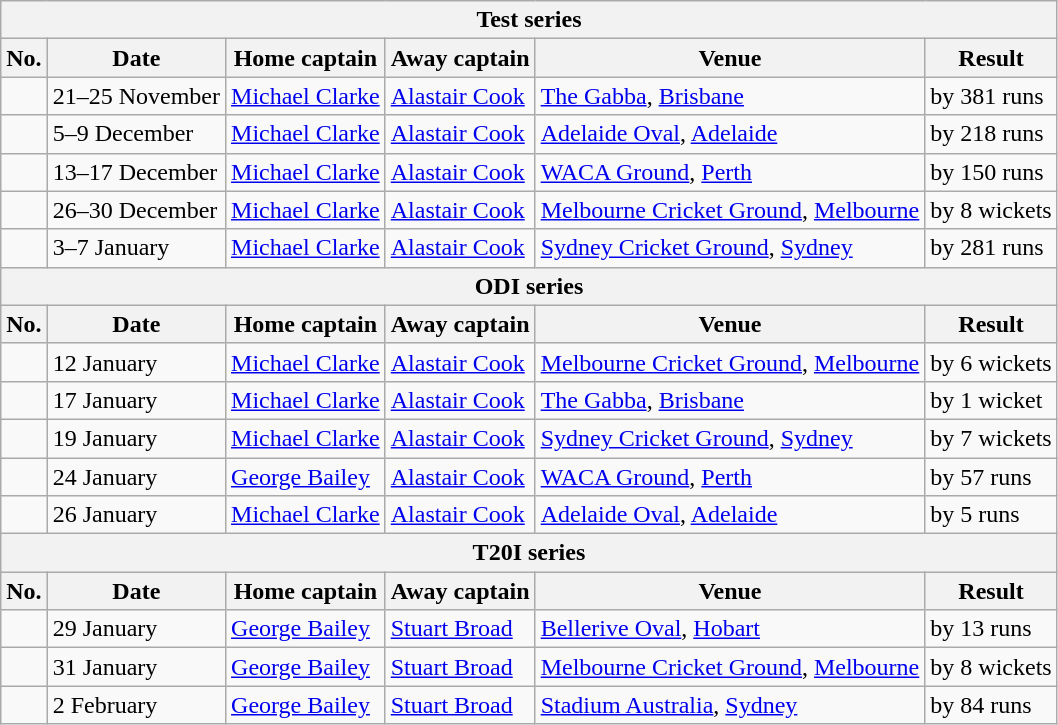<table class="wikitable">
<tr>
<th colspan="9">Test series</th>
</tr>
<tr>
<th>No.</th>
<th>Date</th>
<th>Home captain</th>
<th>Away captain</th>
<th>Venue</th>
<th>Result</th>
</tr>
<tr>
<td></td>
<td>21–25 November</td>
<td><a href='#'>Michael Clarke</a></td>
<td><a href='#'>Alastair Cook</a></td>
<td><a href='#'>The Gabba</a>, <a href='#'>Brisbane</a></td>
<td> by 381 runs</td>
</tr>
<tr>
<td></td>
<td>5–9 December</td>
<td><a href='#'>Michael Clarke</a></td>
<td><a href='#'>Alastair Cook</a></td>
<td><a href='#'>Adelaide Oval</a>, <a href='#'>Adelaide</a></td>
<td> by 218 runs</td>
</tr>
<tr>
<td></td>
<td>13–17 December</td>
<td><a href='#'>Michael Clarke</a></td>
<td><a href='#'>Alastair Cook</a></td>
<td><a href='#'>WACA Ground</a>, <a href='#'>Perth</a></td>
<td> by 150 runs</td>
</tr>
<tr>
<td></td>
<td>26–30 December</td>
<td><a href='#'>Michael Clarke</a></td>
<td><a href='#'>Alastair Cook</a></td>
<td><a href='#'>Melbourne Cricket Ground</a>, <a href='#'>Melbourne</a></td>
<td> by 8 wickets</td>
</tr>
<tr>
<td></td>
<td>3–7 January</td>
<td><a href='#'>Michael Clarke</a></td>
<td><a href='#'>Alastair Cook</a></td>
<td><a href='#'>Sydney Cricket Ground</a>, <a href='#'>Sydney</a></td>
<td> by 281 runs</td>
</tr>
<tr>
<th colspan="9">ODI series</th>
</tr>
<tr>
<th>No.</th>
<th>Date</th>
<th>Home captain</th>
<th>Away captain</th>
<th>Venue</th>
<th>Result</th>
</tr>
<tr>
<td></td>
<td>12 January</td>
<td><a href='#'>Michael Clarke</a></td>
<td><a href='#'>Alastair Cook</a></td>
<td><a href='#'>Melbourne Cricket Ground</a>, <a href='#'>Melbourne</a></td>
<td> by 6 wickets</td>
</tr>
<tr>
<td></td>
<td>17 January</td>
<td><a href='#'>Michael Clarke</a></td>
<td><a href='#'>Alastair Cook</a></td>
<td><a href='#'>The Gabba</a>, <a href='#'>Brisbane</a></td>
<td> by 1 wicket</td>
</tr>
<tr>
<td></td>
<td>19 January</td>
<td><a href='#'>Michael Clarke</a></td>
<td><a href='#'>Alastair Cook</a></td>
<td><a href='#'>Sydney Cricket Ground</a>, <a href='#'>Sydney</a></td>
<td> by 7 wickets</td>
</tr>
<tr>
<td></td>
<td>24 January</td>
<td><a href='#'>George Bailey</a></td>
<td><a href='#'>Alastair Cook</a></td>
<td><a href='#'>WACA Ground</a>, <a href='#'>Perth</a></td>
<td> by 57 runs</td>
</tr>
<tr>
<td></td>
<td>26 January</td>
<td><a href='#'>Michael Clarke</a></td>
<td><a href='#'>Alastair Cook</a></td>
<td><a href='#'>Adelaide Oval</a>, <a href='#'>Adelaide</a></td>
<td> by 5 runs</td>
</tr>
<tr>
<th colspan="9">T20I series</th>
</tr>
<tr>
<th>No.</th>
<th>Date</th>
<th>Home captain</th>
<th>Away captain</th>
<th>Venue</th>
<th>Result</th>
</tr>
<tr>
<td></td>
<td>29 January</td>
<td><a href='#'>George Bailey</a></td>
<td><a href='#'>Stuart Broad</a></td>
<td><a href='#'>Bellerive Oval</a>, <a href='#'>Hobart</a></td>
<td> by 13 runs</td>
</tr>
<tr>
<td></td>
<td>31 January</td>
<td><a href='#'>George Bailey</a></td>
<td><a href='#'>Stuart Broad</a></td>
<td><a href='#'>Melbourne Cricket Ground</a>, <a href='#'>Melbourne</a></td>
<td> by 8 wickets</td>
</tr>
<tr>
<td></td>
<td>2 February</td>
<td><a href='#'>George Bailey</a></td>
<td><a href='#'>Stuart Broad</a></td>
<td><a href='#'>Stadium Australia</a>, <a href='#'>Sydney</a></td>
<td> by 84 runs</td>
</tr>
</table>
